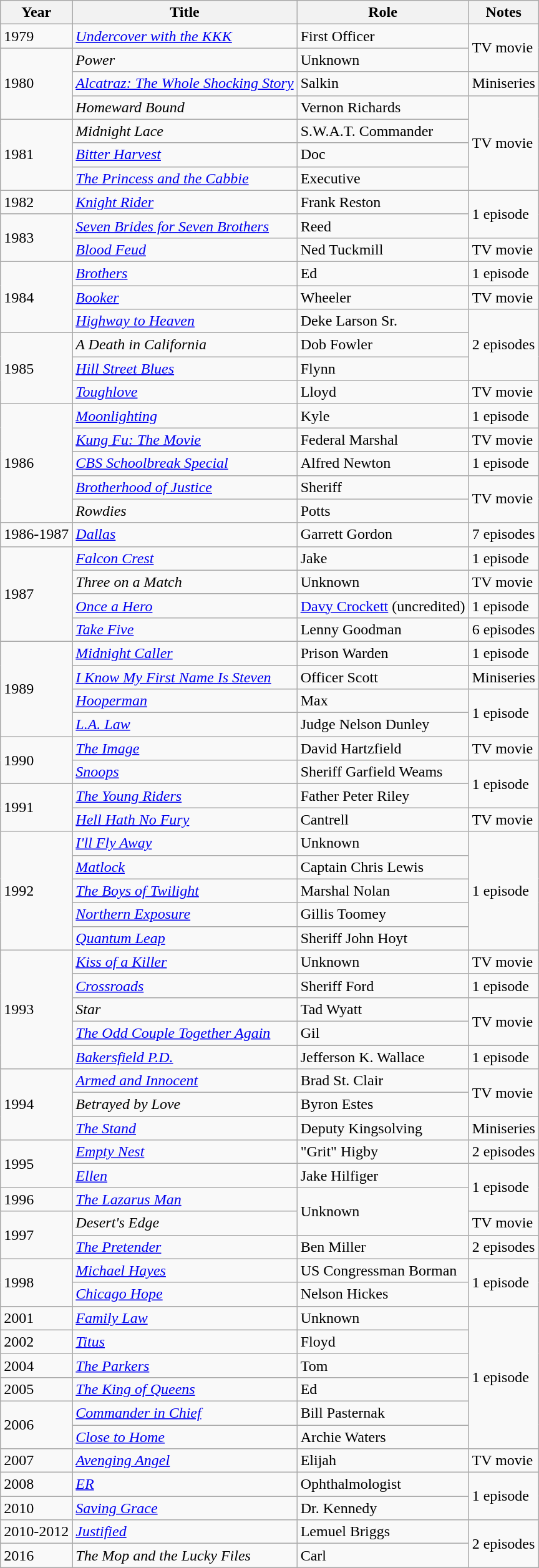<table class="wikitable sortable">
<tr>
<th>Year</th>
<th>Title</th>
<th>Role</th>
<th class="unsortable">Notes</th>
</tr>
<tr>
<td>1979</td>
<td><em><a href='#'>Undercover with the KKK</a></em></td>
<td>First Officer</td>
<td rowspan="2">TV movie</td>
</tr>
<tr>
<td rowspan="3">1980</td>
<td><em>Power</em></td>
<td>Unknown</td>
</tr>
<tr>
<td><em><a href='#'>Alcatraz: The Whole Shocking Story</a></em></td>
<td>Salkin</td>
<td>Miniseries</td>
</tr>
<tr>
<td><em>Homeward Bound</em></td>
<td>Vernon Richards</td>
<td rowspan="4">TV movie</td>
</tr>
<tr>
<td rowspan="3">1981</td>
<td><em>Midnight Lace</em></td>
<td>S.W.A.T. Commander</td>
</tr>
<tr>
<td><em><a href='#'>Bitter Harvest</a></em></td>
<td>Doc</td>
</tr>
<tr>
<td><em><a href='#'>The Princess and the Cabbie</a></em></td>
<td>Executive</td>
</tr>
<tr>
<td>1982</td>
<td><em><a href='#'>Knight Rider</a></em></td>
<td>Frank Reston</td>
<td rowspan="2">1 episode</td>
</tr>
<tr>
<td rowspan="2">1983</td>
<td><em><a href='#'>Seven Brides for Seven Brothers</a></em></td>
<td>Reed</td>
</tr>
<tr>
<td><em><a href='#'>Blood Feud</a></em></td>
<td>Ned Tuckmill</td>
<td>TV movie</td>
</tr>
<tr>
<td rowspan="3">1984</td>
<td><em><a href='#'>Brothers</a></em></td>
<td>Ed</td>
<td>1 episode</td>
</tr>
<tr>
<td><em><a href='#'>Booker</a></em></td>
<td>Wheeler</td>
<td>TV movie</td>
</tr>
<tr>
<td><em><a href='#'>Highway to Heaven</a></em></td>
<td>Deke Larson Sr.</td>
<td rowspan="3">2 episodes</td>
</tr>
<tr>
<td rowspan="3">1985</td>
<td><em>A Death in California</em></td>
<td>Dob Fowler</td>
</tr>
<tr>
<td><em><a href='#'>Hill Street Blues</a></em></td>
<td>Flynn</td>
</tr>
<tr>
<td><em><a href='#'>Toughlove</a></em></td>
<td>Lloyd</td>
<td>TV movie</td>
</tr>
<tr>
<td rowspan="5">1986</td>
<td><em><a href='#'>Moonlighting</a></em></td>
<td>Kyle</td>
<td>1 episode</td>
</tr>
<tr>
<td><em><a href='#'>Kung Fu: The Movie</a></em></td>
<td>Federal Marshal</td>
<td>TV movie</td>
</tr>
<tr>
<td><em><a href='#'>CBS Schoolbreak Special</a></em></td>
<td>Alfred Newton</td>
<td>1 episode</td>
</tr>
<tr>
<td><em><a href='#'>Brotherhood of Justice</a></em></td>
<td>Sheriff</td>
<td rowspan="2">TV movie</td>
</tr>
<tr>
<td><em>Rowdies</em></td>
<td>Potts</td>
</tr>
<tr>
<td>1986-1987</td>
<td><em><a href='#'>Dallas</a></em></td>
<td>Garrett Gordon</td>
<td>7 episodes</td>
</tr>
<tr>
<td rowspan="4">1987</td>
<td><em><a href='#'>Falcon Crest</a></em></td>
<td>Jake</td>
<td>1 episode</td>
</tr>
<tr>
<td><em>Three on a Match</em></td>
<td>Unknown</td>
<td>TV movie</td>
</tr>
<tr>
<td><em><a href='#'>Once a Hero</a></em></td>
<td><a href='#'>Davy Crockett</a> (uncredited)</td>
<td>1 episode</td>
</tr>
<tr>
<td><em><a href='#'>Take Five</a></em></td>
<td>Lenny Goodman</td>
<td>6 episodes</td>
</tr>
<tr>
<td rowspan="4">1989</td>
<td><em><a href='#'>Midnight Caller</a></em></td>
<td>Prison Warden</td>
<td>1 episode</td>
</tr>
<tr>
<td><em><a href='#'>I Know My First Name Is Steven</a></em></td>
<td>Officer Scott</td>
<td>Miniseries</td>
</tr>
<tr>
<td><em><a href='#'>Hooperman</a></em></td>
<td>Max</td>
<td rowspan="2">1 episode</td>
</tr>
<tr>
<td><em><a href='#'>L.A. Law</a></em></td>
<td>Judge Nelson Dunley</td>
</tr>
<tr>
<td rowspan="2">1990</td>
<td><em><a href='#'>The Image</a></em></td>
<td>David Hartzfield</td>
<td>TV movie</td>
</tr>
<tr>
<td><em><a href='#'>Snoops</a></em></td>
<td>Sheriff Garfield Weams</td>
<td rowspan="2">1 episode</td>
</tr>
<tr>
<td rowspan="2">1991</td>
<td><em><a href='#'>The Young Riders</a></em></td>
<td>Father Peter Riley</td>
</tr>
<tr>
<td><em><a href='#'>Hell Hath No Fury</a></em></td>
<td>Cantrell</td>
<td>TV movie</td>
</tr>
<tr>
<td rowspan="5">1992</td>
<td><em><a href='#'>I'll Fly Away</a></em></td>
<td>Unknown</td>
<td rowspan="5">1 episode</td>
</tr>
<tr>
<td><em><a href='#'>Matlock</a></em></td>
<td>Captain Chris Lewis</td>
</tr>
<tr>
<td><em><a href='#'>The Boys of Twilight</a></em></td>
<td>Marshal Nolan</td>
</tr>
<tr>
<td><em><a href='#'>Northern Exposure</a></em></td>
<td>Gillis Toomey</td>
</tr>
<tr>
<td><em><a href='#'>Quantum Leap</a></em></td>
<td>Sheriff John Hoyt</td>
</tr>
<tr>
<td rowspan="5">1993</td>
<td><em><a href='#'>Kiss of a Killer</a></em></td>
<td>Unknown</td>
<td>TV movie</td>
</tr>
<tr>
<td><em><a href='#'>Crossroads</a></em></td>
<td>Sheriff Ford</td>
<td>1 episode</td>
</tr>
<tr>
<td><em>Star</em></td>
<td>Tad Wyatt</td>
<td rowspan="2">TV movie</td>
</tr>
<tr>
<td><em><a href='#'>The Odd Couple Together Again</a></em></td>
<td>Gil</td>
</tr>
<tr>
<td><em><a href='#'>Bakersfield P.D.</a></em></td>
<td>Jefferson K. Wallace</td>
<td>1 episode</td>
</tr>
<tr>
<td rowspan="3">1994</td>
<td><em><a href='#'>Armed and Innocent</a></em></td>
<td>Brad St. Clair</td>
<td rowspan="2">TV movie</td>
</tr>
<tr>
<td><em>Betrayed by Love</em></td>
<td>Byron Estes</td>
</tr>
<tr>
<td><em><a href='#'>The Stand</a></em></td>
<td>Deputy Kingsolving</td>
<td>Miniseries</td>
</tr>
<tr>
<td rowspan="2">1995</td>
<td><em><a href='#'>Empty Nest</a></em></td>
<td>"Grit" Higby</td>
<td>2 episodes</td>
</tr>
<tr>
<td><em><a href='#'>Ellen</a></em></td>
<td>Jake Hilfiger</td>
<td rowspan="2">1 episode</td>
</tr>
<tr>
<td>1996</td>
<td><em><a href='#'>The Lazarus Man</a></em></td>
<td rowspan="2">Unknown</td>
</tr>
<tr>
<td rowspan="2">1997</td>
<td><em>Desert's Edge</em></td>
<td>TV movie</td>
</tr>
<tr>
<td><em><a href='#'>The Pretender</a></em></td>
<td>Ben Miller</td>
<td>2 episodes</td>
</tr>
<tr>
<td rowspan="2">1998</td>
<td><em><a href='#'>Michael Hayes</a></em></td>
<td>US Congressman Borman</td>
<td rowspan="2">1 episode</td>
</tr>
<tr>
<td><em><a href='#'>Chicago Hope</a></em></td>
<td>Nelson Hickes</td>
</tr>
<tr>
<td>2001</td>
<td><em><a href='#'>Family Law</a></em></td>
<td>Unknown</td>
<td rowspan="6">1 episode</td>
</tr>
<tr>
<td>2002</td>
<td><em><a href='#'>Titus</a></em></td>
<td>Floyd</td>
</tr>
<tr>
<td>2004</td>
<td><em><a href='#'>The Parkers</a></em></td>
<td>Tom</td>
</tr>
<tr>
<td>2005</td>
<td><em><a href='#'>The King of Queens</a></em></td>
<td>Ed</td>
</tr>
<tr>
<td rowspan="2">2006</td>
<td><em><a href='#'>Commander in Chief</a></em></td>
<td>Bill Pasternak</td>
</tr>
<tr>
<td><em><a href='#'>Close to Home</a></em></td>
<td>Archie Waters</td>
</tr>
<tr>
<td>2007</td>
<td><em><a href='#'>Avenging Angel</a></em></td>
<td>Elijah</td>
<td>TV movie</td>
</tr>
<tr>
<td>2008</td>
<td><em><a href='#'>ER</a></em></td>
<td>Ophthalmologist</td>
<td rowspan="2">1 episode</td>
</tr>
<tr>
<td>2010</td>
<td><em><a href='#'>Saving Grace</a></em></td>
<td>Dr. Kennedy</td>
</tr>
<tr>
<td>2010-2012</td>
<td><em><a href='#'>Justified</a></em></td>
<td>Lemuel Briggs</td>
<td rowspan="2">2 episodes</td>
</tr>
<tr>
<td>2016</td>
<td><em>The Mop and the Lucky Files</em></td>
<td>Carl</td>
</tr>
</table>
